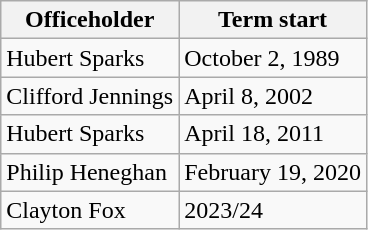<table class="wikitable sortable">
<tr style="vertical-align:bottom;">
<th>Officeholder</th>
<th>Term start</th>
</tr>
<tr>
<td>Hubert Sparks</td>
<td>October 2, 1989</td>
</tr>
<tr>
<td>Clifford Jennings</td>
<td>April 8, 2002</td>
</tr>
<tr>
<td>Hubert Sparks</td>
<td>April 18, 2011</td>
</tr>
<tr>
<td>Philip Heneghan</td>
<td>February 19, 2020</td>
</tr>
<tr>
<td>Clayton Fox</td>
<td>2023/24</td>
</tr>
</table>
